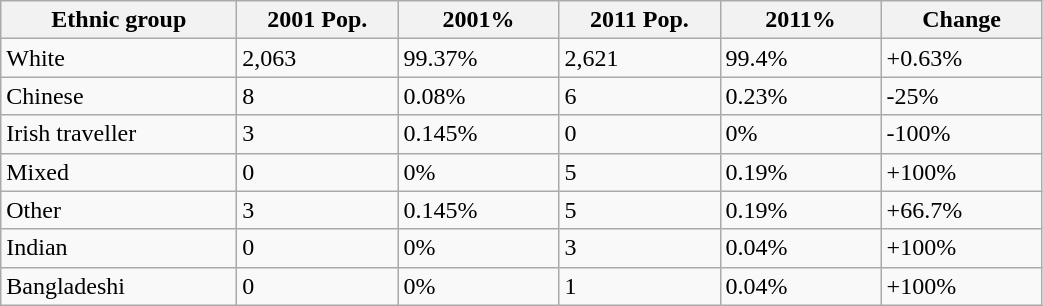<table class="wikitable" style="border:1px solid darkgray;">
<tr>
<th width="150">Ethnic group</th>
<th width="100">2001 Pop.</th>
<th width="100">2001%</th>
<th width="100">2011 Pop.</th>
<th width="100">2011%</th>
<th width="100">Change</th>
</tr>
<tr>
<td>White</td>
<td>2,063</td>
<td>99.37%</td>
<td>2,621</td>
<td>99.4%</td>
<td>+0.63%</td>
</tr>
<tr>
<td>Chinese</td>
<td>8</td>
<td>0.08%</td>
<td>6</td>
<td>0.23%</td>
<td>-25%</td>
</tr>
<tr>
<td>Irish traveller</td>
<td>3</td>
<td>0.145%</td>
<td>0</td>
<td>0%</td>
<td>-100%</td>
</tr>
<tr>
<td>Mixed</td>
<td>0</td>
<td>0%</td>
<td>5</td>
<td>0.19%</td>
<td>+100%</td>
</tr>
<tr>
<td>Other</td>
<td>3</td>
<td>0.145%</td>
<td>5</td>
<td>0.19%</td>
<td>+66.7%</td>
</tr>
<tr>
<td>Indian</td>
<td>0</td>
<td>0%</td>
<td>3</td>
<td>0.04%</td>
<td>+100%</td>
</tr>
<tr>
<td>Bangladeshi</td>
<td>0</td>
<td>0%</td>
<td>1</td>
<td>0.04%</td>
<td>+100%</td>
</tr>
</table>
